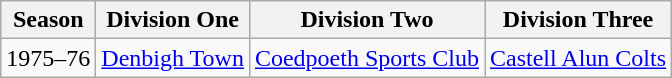<table class="wikitable" style="text-align: center">
<tr>
<th>Season</th>
<th>Division One</th>
<th>Division Two</th>
<th>Division Three</th>
</tr>
<tr>
<td>1975–76</td>
<td><a href='#'>Denbigh Town</a></td>
<td><a href='#'>Coedpoeth Sports Club</a></td>
<td><a href='#'>Castell Alun Colts</a></td>
</tr>
</table>
